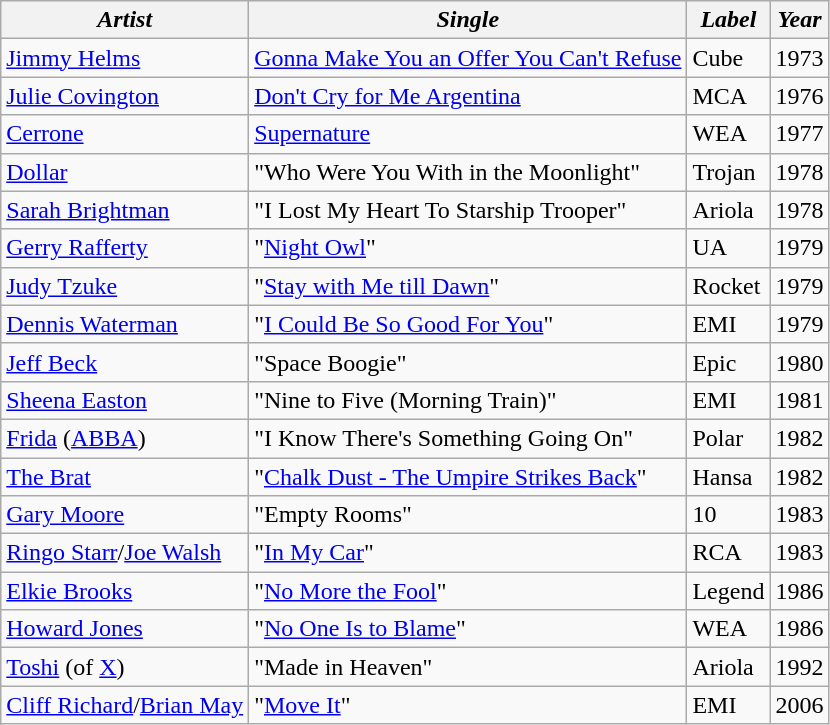<table class="wikitable">
<tr>
<th><em>Artist</em></th>
<th><em>Single</em></th>
<th><em>Label</em></th>
<th><em>Year</em></th>
</tr>
<tr>
<td><a href='#'>Jimmy Helms</a></td>
<td><a href='#'>Gonna Make You an Offer You Can't Refuse</a></td>
<td>Cube</td>
<td>1973</td>
</tr>
<tr>
<td><a href='#'>Julie Covington</a></td>
<td><a href='#'>Don't Cry for Me Argentina</a></td>
<td>MCA</td>
<td>1976</td>
</tr>
<tr>
<td><a href='#'>Cerrone</a></td>
<td><a href='#'>Supernature</a></td>
<td>WEA</td>
<td>1977</td>
</tr>
<tr>
<td><a href='#'>Dollar</a></td>
<td>"Who Were You With in the Moonlight"</td>
<td>Trojan</td>
<td>1978</td>
</tr>
<tr>
<td><a href='#'>Sarah Brightman</a></td>
<td>"I Lost My Heart To Starship Trooper"</td>
<td>Ariola</td>
<td>1978</td>
</tr>
<tr>
<td><a href='#'>Gerry Rafferty</a></td>
<td>"<a href='#'>Night Owl</a>"</td>
<td>UA</td>
<td>1979</td>
</tr>
<tr>
<td><a href='#'>Judy Tzuke</a></td>
<td>"<a href='#'>Stay with Me till Dawn</a>"</td>
<td>Rocket</td>
<td>1979</td>
</tr>
<tr>
<td><a href='#'>Dennis Waterman</a></td>
<td>"<a href='#'>I Could Be So Good For You</a>"</td>
<td>EMI</td>
<td>1979</td>
</tr>
<tr>
<td><a href='#'>Jeff Beck</a></td>
<td>"Space Boogie"</td>
<td>Epic</td>
<td>1980</td>
</tr>
<tr>
<td><a href='#'>Sheena Easton</a></td>
<td>"Nine to Five (Morning Train)"</td>
<td>EMI</td>
<td>1981</td>
</tr>
<tr>
<td><a href='#'>Frida</a> (<a href='#'>ABBA</a>)</td>
<td>"I Know There's Something Going On"</td>
<td>Polar</td>
<td>1982</td>
</tr>
<tr>
<td><a href='#'>The Brat</a></td>
<td>"<a href='#'>Chalk Dust - The Umpire Strikes Back</a>"</td>
<td>Hansa</td>
<td>1982</td>
</tr>
<tr>
<td><a href='#'>Gary Moore</a></td>
<td>"Empty Rooms"</td>
<td>10</td>
<td>1983</td>
</tr>
<tr>
<td><a href='#'>Ringo Starr</a>/<a href='#'>Joe Walsh</a></td>
<td>"<a href='#'>In My Car</a>"</td>
<td>RCA</td>
<td>1983</td>
</tr>
<tr>
<td><a href='#'>Elkie Brooks</a></td>
<td>"<a href='#'>No More the Fool</a>"</td>
<td>Legend</td>
<td>1986</td>
</tr>
<tr>
<td><a href='#'>Howard Jones</a></td>
<td>"<a href='#'>No One Is to Blame</a>"</td>
<td>WEA</td>
<td>1986</td>
</tr>
<tr>
<td><a href='#'>Toshi</a> (of <a href='#'>X</a>)</td>
<td>"Made in Heaven"</td>
<td>Ariola</td>
<td>1992</td>
</tr>
<tr>
<td><a href='#'>Cliff Richard</a>/<a href='#'>Brian May</a></td>
<td>"<a href='#'>Move It</a>"</td>
<td>EMI</td>
<td>2006</td>
</tr>
</table>
